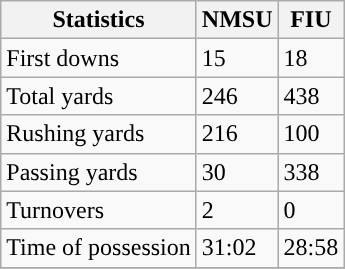<table class="wikitable" style="float: left;">
<tr>
<th>Statistics</th>
<th>NMSU</th>
<th>FIU</th>
</tr>
<tr>
<td>First downs</td>
<td>15</td>
<td>18</td>
</tr>
<tr>
<td>Total yards</td>
<td>246</td>
<td>438</td>
</tr>
<tr>
<td>Rushing yards</td>
<td>216</td>
<td>100</td>
</tr>
<tr>
<td>Passing yards</td>
<td>30</td>
<td>338</td>
</tr>
<tr>
<td>Turnovers</td>
<td>2</td>
<td>0</td>
</tr>
<tr>
<td>Time of possession</td>
<td>31:02</td>
<td>28:58</td>
</tr>
<tr>
</tr>
</table>
